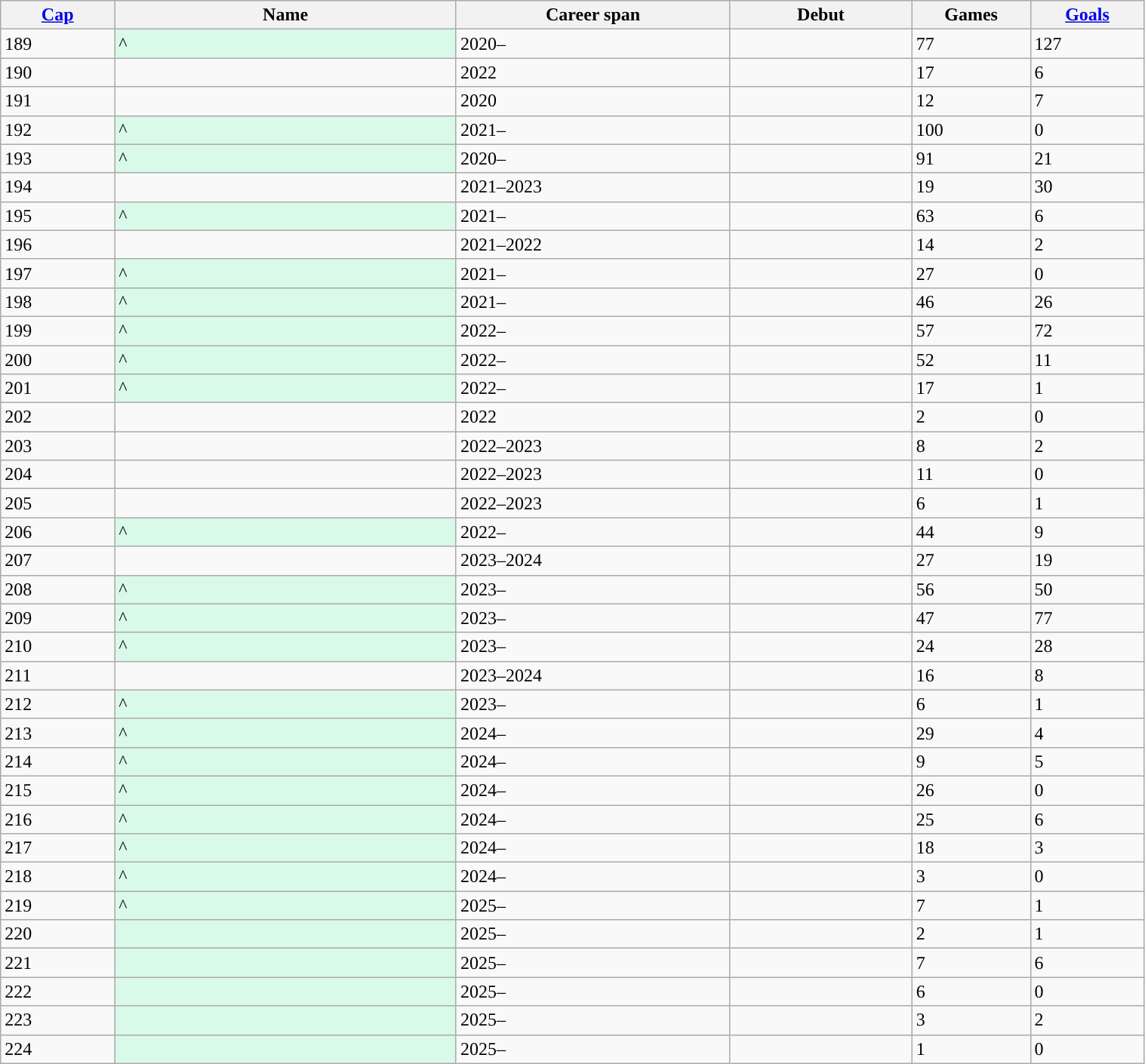<table class="wikitable sortable" style="width:80%;">
<tr style="background:#efefef;">
<th style="width:5%;"><a href='#'>Cap</a></th>
<th style="width:15%;">Name</th>
<th style="width:12%;">Career span</th>
<th style="width:8%;">Debut</th>
<th style="width:5%;">Games</th>
<th style="width:5%;"><a href='#'>Goals</a></th>
</tr>
<tr>
<td>189</td>
<td style="text-align:left; background:#d9f9e9">^</td>
<td>2020–</td>
<td></td>
<td>77</td>
<td>127</td>
</tr>
<tr>
<td>190</td>
<td style="text-align:left"></td>
<td>2022</td>
<td></td>
<td>17</td>
<td>6</td>
</tr>
<tr>
<td>191</td>
<td style="text-align:left;"></td>
<td>2020</td>
<td></td>
<td>12</td>
<td>7</td>
</tr>
<tr>
<td>192</td>
<td style="text-align:left; background:#d9f9e9">^</td>
<td>2021–</td>
<td></td>
<td>100</td>
<td>0</td>
</tr>
<tr>
<td>193</td>
<td style="text-align:left; background:#d9f9e9">^</td>
<td>2020–</td>
<td></td>
<td>91</td>
<td>21</td>
</tr>
<tr>
<td>194</td>
<td style="text-align:left"></td>
<td>2021–2023</td>
<td></td>
<td>19</td>
<td>30</td>
</tr>
<tr>
<td>195</td>
<td style="text-align:left; background:#d9f9e9">^ </td>
<td>2021–</td>
<td></td>
<td>63</td>
<td>6</td>
</tr>
<tr>
<td>196</td>
<td style="text-align:left"></td>
<td>2021–2022</td>
<td></td>
<td>14</td>
<td>2</td>
</tr>
<tr>
<td>197</td>
<td style="text-align:left; background:#d9f9e9">^</td>
<td>2021–</td>
<td></td>
<td>27</td>
<td>0</td>
</tr>
<tr>
<td>198</td>
<td style="text-align:left; background:#d9f9e9">^</td>
<td>2021–</td>
<td></td>
<td>46</td>
<td>26</td>
</tr>
<tr>
<td>199</td>
<td style="text-align:left; background:#d9f9e9">^ </td>
<td>2022–</td>
<td></td>
<td>57</td>
<td>72</td>
</tr>
<tr>
<td>200</td>
<td style="text-align:left; background:#d9f9e9">^</td>
<td>2022–</td>
<td></td>
<td>52</td>
<td>11</td>
</tr>
<tr>
<td>201</td>
<td style="text-align:left; background:#d9f9e9">^</td>
<td>2022–</td>
<td></td>
<td>17</td>
<td>1</td>
</tr>
<tr>
<td>202</td>
<td style="text-align:left"></td>
<td>2022</td>
<td></td>
<td>2</td>
<td>0</td>
</tr>
<tr>
<td>203</td>
<td style="text-align:left;"></td>
<td>2022–2023</td>
<td></td>
<td>8</td>
<td>2</td>
</tr>
<tr>
<td>204</td>
<td style="text-align:left"></td>
<td>2022–2023</td>
<td></td>
<td>11</td>
<td>0</td>
</tr>
<tr>
<td>205</td>
<td style="text-align:left"></td>
<td>2022–2023</td>
<td></td>
<td>6</td>
<td>1</td>
</tr>
<tr>
<td>206</td>
<td style="text-align:left; background:#d9f9e9">^ </td>
<td>2022–</td>
<td></td>
<td>44</td>
<td>9</td>
</tr>
<tr>
<td>207</td>
<td style="text-align:left"></td>
<td>2023–2024</td>
<td></td>
<td>27</td>
<td>19</td>
</tr>
<tr>
<td>208</td>
<td style="text-align:left; background:#d9f9e9">^ </td>
<td>2023–</td>
<td></td>
<td>56</td>
<td>50</td>
</tr>
<tr>
<td>209</td>
<td style="text-align:left; background:#d9f9e9">^ </td>
<td>2023–</td>
<td></td>
<td>47</td>
<td>77</td>
</tr>
<tr>
<td>210</td>
<td style="text-align:left; background:#d9f9e9">^</td>
<td>2023–</td>
<td></td>
<td>24</td>
<td>28</td>
</tr>
<tr>
<td>211</td>
<td style="text-align:left"> </td>
<td>2023–2024</td>
<td></td>
<td>16</td>
<td>8</td>
</tr>
<tr>
<td>212</td>
<td style="text-align:left; background:#d9f9e9">^</td>
<td>2023–</td>
<td></td>
<td>6</td>
<td>1</td>
</tr>
<tr>
<td>213</td>
<td style="text-align:left; background:#d9f9e9">^</td>
<td>2024–</td>
<td></td>
<td>29</td>
<td>4</td>
</tr>
<tr>
<td>214</td>
<td style="text-align:left; background:#d9f9e9">^</td>
<td>2024–</td>
<td></td>
<td>9</td>
<td>5</td>
</tr>
<tr>
<td>215</td>
<td style="text-align:left; background:#d9f9e9">^</td>
<td>2024–</td>
<td></td>
<td>26</td>
<td>0</td>
</tr>
<tr>
<td>216</td>
<td style="text-align:left; background:#d9f9e9">^</td>
<td>2024–</td>
<td></td>
<td>25</td>
<td>6</td>
</tr>
<tr>
<td>217</td>
<td style="text-align:left; background:#d9f9e9">^</td>
<td>2024–</td>
<td></td>
<td>18</td>
<td>3</td>
</tr>
<tr>
<td>218</td>
<td style="text-align:left; background:#d9f9e9">^</td>
<td>2024–</td>
<td></td>
<td>3</td>
<td>0</td>
</tr>
<tr>
<td>219</td>
<td style="text-align:left; background:#d9f9e9">^</td>
<td>2025–</td>
<td></td>
<td>7</td>
<td>1</td>
</tr>
<tr>
<td>220</td>
<td style="text-align:left; background:#d9f9e9"></td>
<td>2025–</td>
<td></td>
<td>2</td>
<td>1</td>
</tr>
<tr>
<td>221</td>
<td style="text-align:left; background:#d9f9e9"></td>
<td>2025–</td>
<td></td>
<td>7</td>
<td>6</td>
</tr>
<tr>
<td>222</td>
<td style="text-align:left; background:#d9f9e9"></td>
<td>2025–</td>
<td></td>
<td>6</td>
<td>0</td>
</tr>
<tr>
<td>223</td>
<td style="text-align:left; background:#d9f9e9"></td>
<td>2025–</td>
<td></td>
<td>3</td>
<td>2</td>
</tr>
<tr>
<td>224</td>
<td style="text-align:left; background:#d9f9e9"></td>
<td>2025–</td>
<td></td>
<td>1</td>
<td>0</td>
</tr>
</table>
